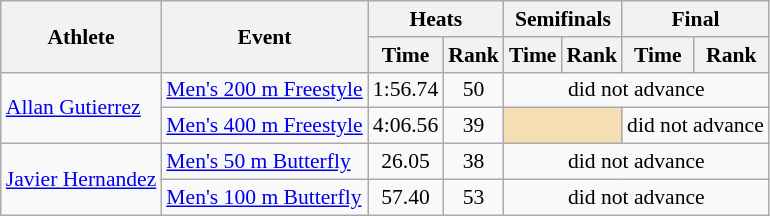<table class=wikitable style="font-size:90%">
<tr>
<th rowspan="2">Athlete</th>
<th rowspan="2">Event</th>
<th colspan="2">Heats</th>
<th colspan="2">Semifinals</th>
<th colspan="2">Final</th>
</tr>
<tr>
<th>Time</th>
<th>Rank</th>
<th>Time</th>
<th>Rank</th>
<th>Time</th>
<th>Rank</th>
</tr>
<tr>
<td rowspan="2"><a href='#'>Allan Gutierrez</a></td>
<td><a href='#'>Men's 200 m Freestyle</a></td>
<td align=center>1:56.74</td>
<td align=center>50</td>
<td align=center colspan=4>did not advance</td>
</tr>
<tr>
<td><a href='#'>Men's 400 m Freestyle</a></td>
<td align=center>4:06.56</td>
<td align=center>39</td>
<td colspan= 2 bgcolor="wheat"></td>
<td align=center colspan=2>did not advance</td>
</tr>
<tr>
<td rowspan="2"><a href='#'>Javier Hernandez</a></td>
<td><a href='#'>Men's 50 m Butterfly</a></td>
<td align=center>26.05</td>
<td align=center>38</td>
<td align=center colspan=4>did not advance</td>
</tr>
<tr>
<td><a href='#'>Men's 100 m Butterfly</a></td>
<td align=center>57.40</td>
<td align=center>53</td>
<td align=center colspan=4>did not advance</td>
</tr>
</table>
